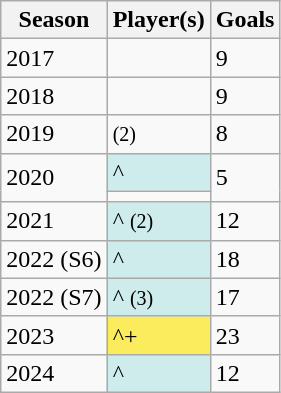<table class="wikitable sortable">
<tr>
<th>Season</th>
<th>Player(s)</th>
<th>Goals</th>
</tr>
<tr>
<td>2017</td>
<td></td>
<td>9</td>
</tr>
<tr>
<td>2018</td>
<td></td>
<td>9</td>
</tr>
<tr>
<td>2019</td>
<td> <small>(2)</small></td>
<td>8</td>
</tr>
<tr>
<td rowspan="2">2020</td>
<td style="background:#CFECEC">^</td>
<td rowspan="2">5</td>
</tr>
<tr>
<td></td>
</tr>
<tr>
<td>2021</td>
<td style="background:#CFECEC">^ <small>(2)</small></td>
<td>12</td>
</tr>
<tr>
<td>2022 (S6)</td>
<td style="background:#CFECEC">^</td>
<td>18</td>
</tr>
<tr>
<td>2022 (S7)</td>
<td style="background:#CFECEC">^ <small>(3)</small></td>
<td>17</td>
</tr>
<tr>
<td>2023</td>
<td style="background:#FBEC5D">^+</td>
<td>23</td>
</tr>
<tr>
<td>2024</td>
<td style="background:#CFECEC">^</td>
<td>12</td>
</tr>
</table>
